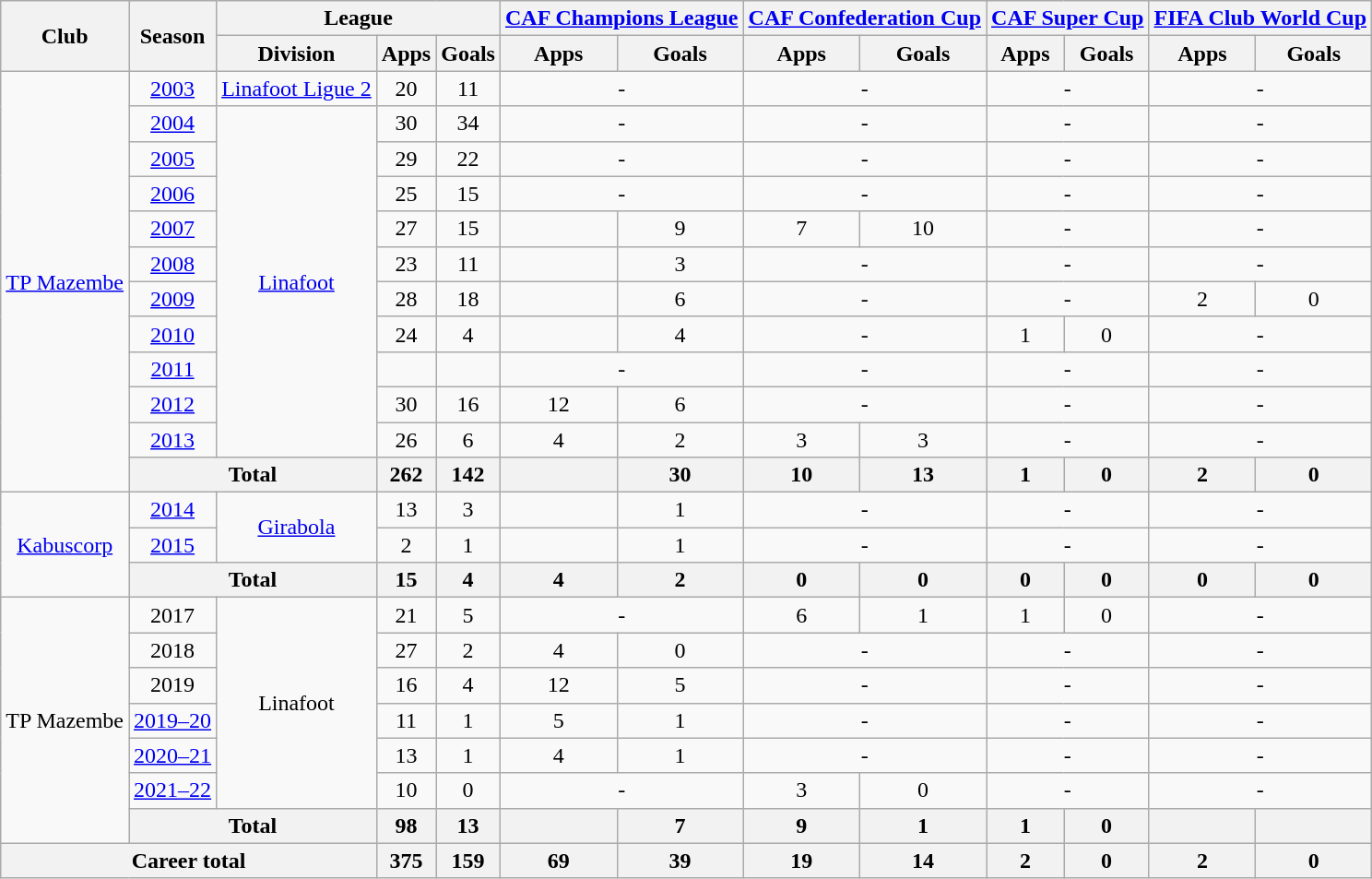<table class="wikitable" style="text-align:center">
<tr>
<th rowspan="2">Club</th>
<th rowspan="2">Season</th>
<th colspan="3">League</th>
<th colspan="2"><a href='#'>CAF Champions League</a></th>
<th colspan="2"><a href='#'>CAF Confederation Cup</a></th>
<th colspan="2"><a href='#'>CAF Super Cup</a></th>
<th colspan="2"><a href='#'>FIFA Club World Cup</a></th>
</tr>
<tr>
<th>Division</th>
<th>Apps</th>
<th>Goals</th>
<th>Apps</th>
<th>Goals</th>
<th>Apps</th>
<th>Goals</th>
<th>Apps</th>
<th>Goals</th>
<th>Apps</th>
<th>Goals</th>
</tr>
<tr>
<td rowspan="12"><a href='#'>TP Mazembe</a></td>
<td><a href='#'>2003</a></td>
<td><a href='#'>Linafoot Ligue 2</a></td>
<td>20</td>
<td>11</td>
<td colspan="2">-</td>
<td colspan="2">-</td>
<td colspan="2">-</td>
<td colspan="2">-</td>
</tr>
<tr>
<td><a href='#'>2004</a></td>
<td rowspan="10"><a href='#'>Linafoot</a></td>
<td>30</td>
<td>34</td>
<td colspan="2">-</td>
<td colspan="2">-</td>
<td colspan="2">-</td>
<td colspan="2">-</td>
</tr>
<tr>
<td><a href='#'>2005</a></td>
<td>29</td>
<td>22</td>
<td colspan="2">-</td>
<td colspan="2">-</td>
<td colspan="2">-</td>
<td colspan="2">-</td>
</tr>
<tr>
<td><a href='#'>2006</a></td>
<td>25</td>
<td>15</td>
<td colspan="2">-</td>
<td colspan="2">-</td>
<td colspan="2">-</td>
<td colspan="2">-</td>
</tr>
<tr>
<td><a href='#'>2007</a></td>
<td>27</td>
<td>15</td>
<td></td>
<td>9</td>
<td>7</td>
<td>10</td>
<td colspan="2">-</td>
<td colspan="2">-</td>
</tr>
<tr>
<td><a href='#'>2008</a></td>
<td>23</td>
<td>11</td>
<td></td>
<td>3</td>
<td colspan="2">-</td>
<td colspan="2">-</td>
<td colspan="2">-</td>
</tr>
<tr>
<td><a href='#'>2009</a></td>
<td>28</td>
<td>18</td>
<td></td>
<td>6</td>
<td colspan="2">-</td>
<td colspan="2">-</td>
<td>2</td>
<td>0</td>
</tr>
<tr>
<td><a href='#'>2010</a></td>
<td>24</td>
<td>4</td>
<td></td>
<td>4</td>
<td colspan="2">-</td>
<td>1</td>
<td>0</td>
<td colspan="2">-</td>
</tr>
<tr>
<td><a href='#'>2011</a></td>
<td></td>
<td></td>
<td colspan="2">-</td>
<td colspan="2">-</td>
<td colspan="2">-</td>
<td colspan="2">-</td>
</tr>
<tr>
<td><a href='#'>2012</a></td>
<td>30</td>
<td>16</td>
<td>12</td>
<td>6</td>
<td colspan="2">-</td>
<td colspan="2">-</td>
<td colspan="2">-</td>
</tr>
<tr>
<td><a href='#'>2013</a></td>
<td>26</td>
<td>6</td>
<td>4</td>
<td>2</td>
<td>3</td>
<td>3</td>
<td colspan="2">-</td>
<td colspan="2">-</td>
</tr>
<tr>
<th colspan="2">Total</th>
<th>262</th>
<th>142</th>
<th></th>
<th>30</th>
<th>10</th>
<th>13</th>
<th>1</th>
<th>0</th>
<th>2</th>
<th>0</th>
</tr>
<tr>
<td rowspan="3"><a href='#'>Kabuscorp</a></td>
<td><a href='#'>2014</a></td>
<td rowspan="2"><a href='#'>Girabola</a></td>
<td>13</td>
<td>3</td>
<td></td>
<td>1</td>
<td colspan="2">-</td>
<td colspan="2">-</td>
<td colspan="2">-</td>
</tr>
<tr>
<td><a href='#'>2015</a></td>
<td>2</td>
<td>1</td>
<td></td>
<td>1</td>
<td colspan="2">-</td>
<td colspan="2">-</td>
<td colspan="2">-</td>
</tr>
<tr>
<th colspan="2">Total</th>
<th>15</th>
<th>4</th>
<th>4</th>
<th>2</th>
<th>0</th>
<th>0</th>
<th>0</th>
<th>0</th>
<th>0</th>
<th>0</th>
</tr>
<tr>
<td rowspan="7">TP Mazembe</td>
<td>2017</td>
<td rowspan="6">Linafoot</td>
<td>21</td>
<td>5</td>
<td colspan="2">-</td>
<td>6</td>
<td>1</td>
<td>1</td>
<td>0</td>
<td colspan="2">-</td>
</tr>
<tr>
<td>2018</td>
<td>27</td>
<td>2</td>
<td>4</td>
<td>0</td>
<td colspan="2">-</td>
<td colspan="2">-</td>
<td colspan="2">-</td>
</tr>
<tr>
<td>2019</td>
<td>16</td>
<td>4</td>
<td>12</td>
<td>5</td>
<td colspan="2">-</td>
<td colspan="2">-</td>
<td colspan="2">-</td>
</tr>
<tr>
<td><a href='#'>2019–20</a></td>
<td>11</td>
<td>1</td>
<td>5</td>
<td>1</td>
<td colspan="2">-</td>
<td colspan="2">-</td>
<td colspan="2">-</td>
</tr>
<tr>
<td><a href='#'>2020–21</a></td>
<td>13</td>
<td>1</td>
<td>4</td>
<td>1</td>
<td colspan="2">-</td>
<td colspan="2">-</td>
<td colspan="2">-</td>
</tr>
<tr>
<td><a href='#'>2021–22</a></td>
<td>10</td>
<td>0</td>
<td colspan="2">-</td>
<td>3</td>
<td>0</td>
<td colspan="2">-</td>
<td colspan="2">-</td>
</tr>
<tr>
<th colspan="2">Total</th>
<th>98</th>
<th>13</th>
<th></th>
<th>7</th>
<th>9</th>
<th>1</th>
<th>1</th>
<th>0</th>
<th></th>
<th></th>
</tr>
<tr>
<th colspan="3">Career total</th>
<th>375</th>
<th>159</th>
<th>69</th>
<th>39</th>
<th>19</th>
<th>14</th>
<th>2</th>
<th>0</th>
<th>2</th>
<th>0</th>
</tr>
</table>
